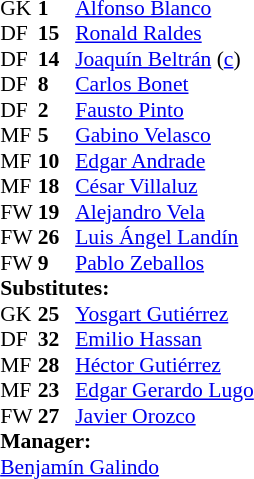<table style="font-size:90%; margin:0.2em auto;" cellspacing="0" cellpadding="0">
<tr>
<th width="25"></th>
<th width="25"></th>
</tr>
<tr>
<td>GK</td>
<td><strong>1</strong></td>
<td> <a href='#'>Alfonso Blanco</a></td>
</tr>
<tr>
<td>DF</td>
<td><strong>15</strong></td>
<td> <a href='#'>Ronald Raldes</a></td>
</tr>
<tr>
<td>DF</td>
<td><strong>14</strong></td>
<td> <a href='#'>Joaquín Beltrán</a> (<a href='#'>c</a>)</td>
</tr>
<tr>
<td>DF</td>
<td><strong>8</strong></td>
<td> <a href='#'>Carlos Bonet</a></td>
<td></td>
</tr>
<tr>
<td>DF</td>
<td><strong>2</strong></td>
<td> <a href='#'>Fausto Pinto</a></td>
</tr>
<tr>
<td>MF</td>
<td><strong>5</strong></td>
<td> <a href='#'>Gabino Velasco</a></td>
<td></td>
</tr>
<tr>
<td>MF</td>
<td><strong>10</strong></td>
<td> <a href='#'>Edgar Andrade</a></td>
<td></td>
<td></td>
</tr>
<tr>
<td>MF</td>
<td><strong>18</strong></td>
<td> <a href='#'>César Villaluz</a></td>
</tr>
<tr>
<td>FW</td>
<td><strong>19</strong></td>
<td> <a href='#'>Alejandro Vela</a></td>
<td></td>
<td></td>
</tr>
<tr>
<td>FW</td>
<td><strong>26</strong></td>
<td> <a href='#'>Luis Ángel Landín</a></td>
</tr>
<tr>
<td>FW</td>
<td><strong>9</strong></td>
<td> <a href='#'>Pablo Zeballos</a></td>
<td></td>
<td></td>
</tr>
<tr>
<td colspan=3><strong>Substitutes:</strong></td>
</tr>
<tr>
<td>GK</td>
<td><strong>25</strong></td>
<td> <a href='#'>Yosgart Gutiérrez</a></td>
</tr>
<tr>
<td>DF</td>
<td><strong>32</strong></td>
<td> <a href='#'>Emilio Hassan</a></td>
</tr>
<tr>
<td>MF</td>
<td><strong>28</strong></td>
<td> <a href='#'>Héctor Gutiérrez</a></td>
<td></td>
<td></td>
</tr>
<tr>
<td>MF</td>
<td><strong>23</strong></td>
<td> <a href='#'>Edgar Gerardo Lugo</a></td>
<td></td>
<td></td>
</tr>
<tr>
<td>FW</td>
<td><strong>27</strong></td>
<td> <a href='#'>Javier Orozco</a></td>
<td></td>
<td></td>
</tr>
<tr>
<td colspan=3><strong>Manager:</strong></td>
</tr>
<tr>
<td colspan=4> <a href='#'>Benjamín Galindo</a></td>
</tr>
</table>
